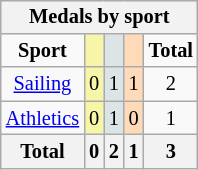<table class="wikitable" style="font-size:85%; float:right">
<tr bgcolor=#efefef>
<th colspan=7><strong>Medals by sport</strong></th>
</tr>
<tr align=center>
<td><strong>Sport</strong></td>
<td bgcolor=#f7f6a8></td>
<td bgcolor=#dce5e5></td>
<td bgcolor=#ffdab9></td>
<td><strong>Total</strong></td>
</tr>
<tr align=center>
<td><a href='#'>Sailing</a></td>
<td bgcolor=#f7f6a8>0</td>
<td bgcolor=#dce5e5>1</td>
<td bgcolor=#ffdab9>1</td>
<td>2</td>
</tr>
<tr align=center>
<td><a href='#'>Athletics</a></td>
<td bgcolor=#f7f6a8>0</td>
<td bgcolor=#dce5e5>1</td>
<td bgcolor=#ffdab9>0</td>
<td>1</td>
</tr>
<tr align=center>
<th><strong>Total</strong></th>
<th bgcolor=gold><strong>0</strong></th>
<th bgcolor=silver><strong>2</strong></th>
<th bgcolor=#c96><strong>1</strong></th>
<th><strong>3</strong></th>
</tr>
</table>
